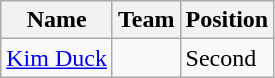<table class="wikitable">
<tr>
<th><strong>Name</strong></th>
<th><strong>Team</strong></th>
<th><strong>Position</strong></th>
</tr>
<tr>
<td><a href='#'>Kim Duck</a></td>
<td></td>
<td>Second</td>
</tr>
</table>
